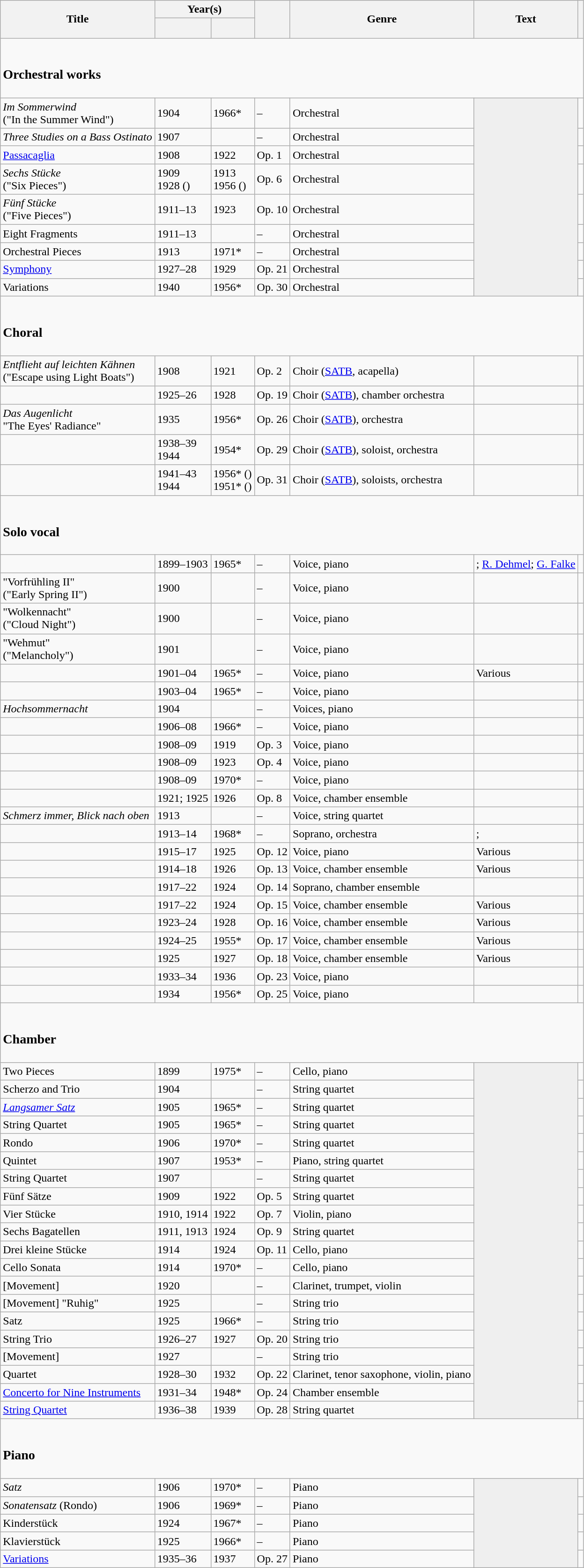<table class="wikitable sortable plainrowheaders">
<tr>
<th scope="col" rowspan="2">Title</th>
<th scope="col" colspan="2">Year(s)</th>
<th scope="col" rowspan="2">　</th>
<th scope="col" rowspan="2">Genre</th>
<th scope="col" rowspan="2">Text</th>
<th scope="col" rowspan="2" class="unsortable"></th>
</tr>
<tr>
<th></th>
<th>　　</th>
</tr>
<tr>
<td colspan="7" style="text-align:left" data-sort-value="ZZZZ1A"><br><h3>Orchestral works</h3></td>
</tr>
<tr>
<td><em>Im Sommerwind</em><br>("In the Summer Wind")</td>
<td>1904</td>
<td>1966*</td>
<td data-sort-value="ZZZZ">–</td>
<td>Orchestral</td>
<td rowspan="9" style="background:#EFEFEF; color:#767676"></td>
<td></td>
</tr>
<tr>
<td><em>Three Studies on a Bass Ostinato</em></td>
<td>1907</td>
<td></td>
<td data-sort-value="ZZZZ">–</td>
<td>Orchestral</td>
<td></td>
</tr>
<tr>
<td><a href='#'>Passacaglia</a></td>
<td>1908</td>
<td>1922</td>
<td>Op. 1</td>
<td>Orchestral</td>
<td></td>
</tr>
<tr>
<td><em>Sechs Stücke</em><br>("Six Pieces")</td>
<td>1909<br>1928 ()</td>
<td>1913<br>1956 ()</td>
<td>Op. 6</td>
<td>Orchestral</td>
<td></td>
</tr>
<tr>
<td><em>Fünf Stücke</em><br>("Five Pieces")</td>
<td>1911–13</td>
<td>1923</td>
<td>Op. 10</td>
<td>Orchestral</td>
<td></td>
</tr>
<tr>
<td>Eight Fragments</td>
<td>1911–13</td>
<td></td>
<td data-sort-value="ZZZZ">–</td>
<td>Orchestral</td>
<td></td>
</tr>
<tr>
<td>Orchestral Pieces</td>
<td>1913</td>
<td>1971*</td>
<td data-sort-value="ZZZZ">–</td>
<td>Orchestral</td>
<td></td>
</tr>
<tr>
<td><a href='#'>Symphony</a></td>
<td>1927–28</td>
<td>1929</td>
<td>Op. 21</td>
<td>Orchestral</td>
<td></td>
</tr>
<tr>
<td>Variations</td>
<td>1940</td>
<td>1956*</td>
<td>Op. 30</td>
<td>Orchestral</td>
<td></td>
</tr>
<tr>
<td colspan="7" style="text-align:left" data-sort-value="ZZZZ2A"><br><h3>Choral</h3></td>
</tr>
<tr>
<td><em>Entflieht auf leichten Kähnen</em><br>("Escape using Light Boats")</td>
<td>1908</td>
<td>1921</td>
<td>Op. 2</td>
<td>Choir (<a href='#'>SATB</a>, acapella)</td>
<td></td>
<td></td>
</tr>
<tr>
<td></td>
<td>1925–26</td>
<td>1928</td>
<td>Op. 19</td>
<td>Choir (<a href='#'>SATB</a>), chamber orchestra</td>
<td></td>
<td></td>
</tr>
<tr>
<td><em>Das Augenlicht</em><br>"The Eyes' Radiance"</td>
<td>1935</td>
<td>1956*</td>
<td>Op. 26</td>
<td>Choir (<a href='#'>SATB</a>), orchestra</td>
<td></td>
<td></td>
</tr>
<tr>
<td></td>
<td>1938–39<br> 1944</td>
<td>1954*</td>
<td>Op. 29</td>
<td>Choir (<a href='#'>SATB</a>), soloist, orchestra</td>
<td></td>
<td></td>
</tr>
<tr>
<td></td>
<td>1941–43<br> 1944</td>
<td>1956* ()<br>1951* ()</td>
<td>Op. 31</td>
<td>Choir (<a href='#'>SATB</a>), soloists, orchestra</td>
<td></td>
<td></td>
</tr>
<tr>
<td colspan="7" style="text-align:left" data-sort-value="ZZZZ3A"><br><h3>Solo vocal</h3></td>
</tr>
<tr>
<td></td>
<td>1899–1903</td>
<td>1965*</td>
<td data-sort-value="ZZZZ">–</td>
<td>Voice, piano</td>
<td>; <a href='#'>R. Dehmel</a>; <a href='#'>G. Falke</a></td>
<td></td>
</tr>
<tr>
<td data-sort-value="Vorfrühling">"Vorfrühling II"<br>("Early Spring II")</td>
<td>1900</td>
<td></td>
<td data-sort-value="ZZZZ">–</td>
<td>Voice, piano</td>
<td></td>
<td></td>
</tr>
<tr>
<td data-sort-value="Wolkennacht">"Wolkennacht"<br>("Cloud Night")</td>
<td>1900</td>
<td></td>
<td data-sort-value="ZZZZ">–</td>
<td>Voice, piano</td>
<td></td>
<td></td>
</tr>
<tr>
<td data-sort-value="Wehmut">"Wehmut"<br>("Melancholy")</td>
<td>1901</td>
<td></td>
<td data-sort-value="ZZZZ">–</td>
<td>Voice, piano</td>
<td></td>
<td></td>
</tr>
<tr>
<td></td>
<td>1901–04</td>
<td>1965*</td>
<td data-sort-value="ZZZZ">–</td>
<td>Voice, piano</td>
<td data-sort-value="YYYY">Various</td>
<td></td>
</tr>
<tr>
<td></td>
<td>1903–04</td>
<td>1965*</td>
<td data-sort-value="ZZZZ">–</td>
<td>Voice, piano</td>
<td></td>
<td></td>
</tr>
<tr>
<td><em>Hochsommernacht</em></td>
<td>1904</td>
<td></td>
<td data-sort-value="ZZZZ">–</td>
<td>Voices, piano</td>
<td></td>
<td></td>
</tr>
<tr>
<td></td>
<td>1906–08</td>
<td>1966*</td>
<td data-sort-value="ZZZZ">–</td>
<td>Voice, piano</td>
<td></td>
<td></td>
</tr>
<tr>
<td></td>
<td>1908–09</td>
<td>1919</td>
<td>Op. 3</td>
<td>Voice, piano</td>
<td></td>
<td></td>
</tr>
<tr>
<td></td>
<td>1908–09</td>
<td>1923</td>
<td>Op. 4</td>
<td>Voice, piano</td>
<td></td>
<td></td>
</tr>
<tr>
<td></td>
<td>1908–09</td>
<td>1970*</td>
<td data-sort-value="ZZZZ">–</td>
<td>Voice, piano</td>
<td></td>
<td></td>
</tr>
<tr>
<td></td>
<td>1921; 1925</td>
<td>1926</td>
<td>Op. 8</td>
<td>Voice, chamber ensemble</td>
<td></td>
<td></td>
</tr>
<tr>
<td><em>Schmerz immer, Blick nach oben</em></td>
<td>1913</td>
<td></td>
<td data-sort-value="ZZZZ">–</td>
<td>Voice, string quartet</td>
<td></td>
<td></td>
</tr>
<tr>
<td></td>
<td>1913–14</td>
<td>1968*</td>
<td data-sort-value="ZZZZ">–</td>
<td>Soprano, orchestra</td>
<td>; </td>
<td></td>
</tr>
<tr>
<td></td>
<td>1915–17</td>
<td>1925</td>
<td>Op. 12</td>
<td>Voice, piano</td>
<td data-sort-value="YYYY">Various</td>
<td></td>
</tr>
<tr>
<td></td>
<td>1914–18</td>
<td>1926</td>
<td>Op. 13</td>
<td>Voice, chamber ensemble</td>
<td data-sort-value="YYYY">Various</td>
<td></td>
</tr>
<tr>
<td></td>
<td>1917–22</td>
<td>1924</td>
<td>Op. 14</td>
<td>Soprano, chamber ensemble</td>
<td></td>
<td></td>
</tr>
<tr>
<td></td>
<td>1917–22</td>
<td>1924</td>
<td>Op. 15</td>
<td>Voice, chamber ensemble</td>
<td data-sort-value="YYYY">Various</td>
<td></td>
</tr>
<tr>
<td></td>
<td>1923–24</td>
<td>1928</td>
<td>Op. 16</td>
<td>Voice, chamber ensemble</td>
<td data-sort-value="YYYY">Various</td>
<td></td>
</tr>
<tr>
<td></td>
<td>1924–25</td>
<td>1955*</td>
<td>Op. 17</td>
<td>Voice, chamber ensemble</td>
<td data-sort-value="YYYY">Various</td>
<td></td>
</tr>
<tr>
<td></td>
<td>1925</td>
<td>1927</td>
<td>Op. 18</td>
<td>Voice, chamber ensemble</td>
<td data-sort-value="YYYY">Various</td>
<td></td>
</tr>
<tr>
<td></td>
<td>1933–34</td>
<td>1936</td>
<td>Op. 23</td>
<td>Voice, piano</td>
<td></td>
<td></td>
</tr>
<tr>
<td></td>
<td>1934</td>
<td>1956*</td>
<td>Op. 25</td>
<td>Voice, piano</td>
<td></td>
<td></td>
</tr>
<tr>
<td colspan="7" style="text-align:left" data-sort-value="ZZZZ4A"><br><h3>Chamber</h3></td>
</tr>
<tr>
<td>Two Pieces</td>
<td>1899</td>
<td>1975*</td>
<td data-sort-value="ZZZZ">–</td>
<td>Cello, piano</td>
<td rowspan="20" style="background:#EFEFEF; color:#767676"></td>
<td></td>
</tr>
<tr>
<td>Scherzo and Trio</td>
<td>1904</td>
<td></td>
<td data-sort-value="ZZZZ">–</td>
<td>String quartet</td>
<td></td>
</tr>
<tr>
<td><em><a href='#'>Langsamer Satz</a></em></td>
<td>1905</td>
<td>1965*</td>
<td data-sort-value="ZZZZ">–</td>
<td>String quartet</td>
<td></td>
</tr>
<tr>
<td>String Quartet</td>
<td>1905</td>
<td>1965*</td>
<td data-sort-value="ZZZZ">–</td>
<td>String quartet</td>
<td></td>
</tr>
<tr>
<td>Rondo</td>
<td>1906</td>
<td>1970*</td>
<td data-sort-value="ZZZZ">–</td>
<td>String quartet</td>
<td></td>
</tr>
<tr>
<td>Quintet</td>
<td>1907</td>
<td>1953*</td>
<td data-sort-value="ZZZZ">–</td>
<td>Piano, string quartet</td>
<td></td>
</tr>
<tr>
<td>String Quartet</td>
<td>1907</td>
<td></td>
<td data-sort-value="ZZZZ">–</td>
<td>String quartet</td>
<td></td>
</tr>
<tr>
<td>Fünf Sätze</td>
<td>1909</td>
<td>1922</td>
<td>Op. 5</td>
<td>String quartet</td>
<td></td>
</tr>
<tr>
<td>Vier Stücke</td>
<td>1910, 1914</td>
<td>1922</td>
<td>Op. 7</td>
<td>Violin, piano</td>
<td></td>
</tr>
<tr>
<td>Sechs Bagatellen</td>
<td>1911, 1913</td>
<td>1924</td>
<td>Op. 9</td>
<td>String quartet</td>
<td></td>
</tr>
<tr>
<td>Drei kleine Stücke</td>
<td>1914</td>
<td>1924</td>
<td>Op. 11</td>
<td>Cello, piano</td>
<td></td>
</tr>
<tr>
<td>Cello Sonata</td>
<td>1914</td>
<td>1970*</td>
<td data-sort-value="ZZZZ">–</td>
<td>Cello, piano</td>
<td></td>
</tr>
<tr>
<td data-sort-value="YYYY">[Movement]</td>
<td>1920</td>
<td></td>
<td data-sort-value="ZZZZ">–</td>
<td>Clarinet, trumpet, violin</td>
<td></td>
</tr>
<tr>
<td data-sort-value="YYYY">[Movement] "Ruhig"</td>
<td>1925</td>
<td></td>
<td data-sort-value="ZZZZ">–</td>
<td>String trio</td>
<td></td>
</tr>
<tr>
<td>Satz</td>
<td>1925</td>
<td>1966*</td>
<td data-sort-value="ZZZZ">–</td>
<td>String trio</td>
<td></td>
</tr>
<tr>
<td>String Trio</td>
<td>1926–27</td>
<td>1927</td>
<td>Op. 20</td>
<td>String trio</td>
<td></td>
</tr>
<tr>
<td data-sort-value="YYYY">[Movement]</td>
<td>1927</td>
<td></td>
<td data-sort-value="ZZZZ">–</td>
<td>String trio</td>
<td></td>
</tr>
<tr>
<td>Quartet</td>
<td>1928–30</td>
<td>1932</td>
<td>Op. 22</td>
<td>Clarinet, tenor saxophone, violin, piano</td>
<td></td>
</tr>
<tr>
<td><a href='#'>Concerto for Nine Instruments</a></td>
<td>1931–34</td>
<td>1948*</td>
<td>Op. 24</td>
<td>Chamber ensemble</td>
<td></td>
</tr>
<tr>
<td><a href='#'>String Quartet</a></td>
<td>1936–38</td>
<td>1939</td>
<td>Op. 28</td>
<td>String quartet</td>
<td></td>
</tr>
<tr>
<td colspan="7" style="text-align:left" data-sort-value="ZZZZ5A"><br><h3>Piano</h3></td>
</tr>
<tr>
<td><em>Satz</em></td>
<td>1906</td>
<td>1970*</td>
<td data-sort-value="ZZZZ">–</td>
<td>Piano</td>
<td rowspan="5" style="background:#EFEFEF; color:#767676"></td>
<td></td>
</tr>
<tr>
<td><em>Sonatensatz</em> (Rondo)</td>
<td>1906</td>
<td>1969*</td>
<td data-sort-value="ZZZZ">–</td>
<td>Piano</td>
<td></td>
</tr>
<tr>
<td>Kinderstück</td>
<td>1924</td>
<td>1967*</td>
<td data-sort-value="ZZZZ">–</td>
<td>Piano</td>
<td></td>
</tr>
<tr>
<td>Klavierstück</td>
<td>1925</td>
<td>1966*</td>
<td data-sort-value="ZZZZ">–</td>
<td>Piano</td>
<td></td>
</tr>
<tr>
<td><a href='#'>Variations</a></td>
<td>1935–36</td>
<td>1937</td>
<td>Op. 27</td>
<td>Piano</td>
<td></td>
</tr>
</table>
